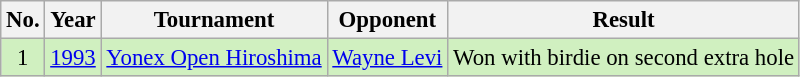<table class="wikitable" style="font-size:95%;">
<tr>
<th>No.</th>
<th>Year</th>
<th>Tournament</th>
<th>Opponent</th>
<th>Result</th>
</tr>
<tr style="background:#D0F0C0;">
<td align=center>1</td>
<td><a href='#'>1993</a></td>
<td><a href='#'>Yonex Open Hiroshima</a></td>
<td> <a href='#'>Wayne Levi</a></td>
<td>Won with birdie on second extra hole</td>
</tr>
</table>
